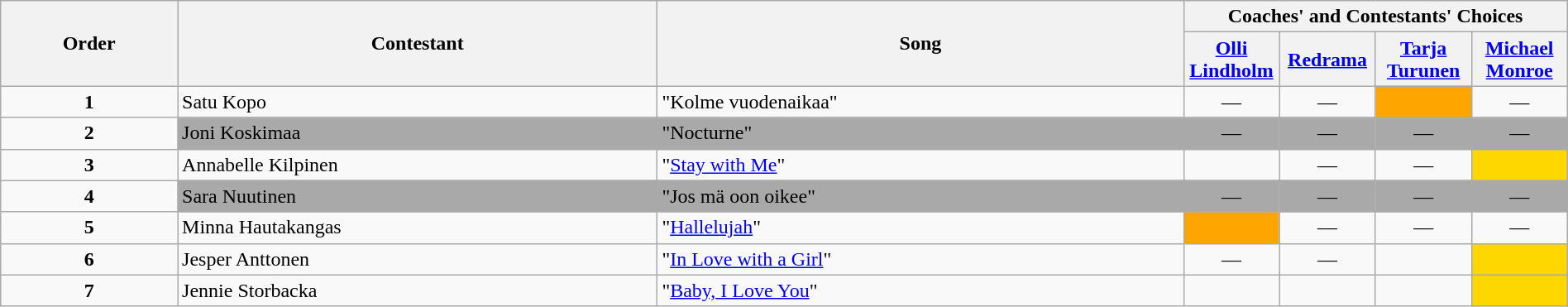<table class="wikitable" style="width:100%;">
<tr>
<th rowspan=2>Order</th>
<th rowspan=2>Contestant</th>
<th rowspan=2>Song</th>
<th colspan=4>Coaches' and Contestants' Choices</th>
</tr>
<tr>
<th width="70"><a href='#'>Olli Lindholm</a></th>
<th width="70"><a href='#'>Redrama</a></th>
<th width="70"><a href='#'>Tarja Turunen</a></th>
<th width="70"><a href='#'>Michael Monroe</a></th>
</tr>
<tr>
<td align="center"><strong>1</strong></td>
<td>Satu Kopo</td>
<td>"Kolme vuodenaikaa"</td>
<td align="center">—</td>
<td align="center">—</td>
<td style="background:orange;text-align:center;"></td>
<td align="center">—</td>
</tr>
<tr>
<td align="center"><strong>2</strong></td>
<td style="background:darkgrey;text-align:left;">Joni Koskimaa</td>
<td style="background:darkgrey;text-align:left;">"Nocturne"</td>
<td style="background:darkgrey;text-align:center;">—</td>
<td style="background:darkgrey;text-align:center;">—</td>
<td style="background:darkgrey;text-align:center;">—</td>
<td style="background:darkgrey;text-align:center;">—</td>
</tr>
<tr>
<td align="center"><strong>3</strong></td>
<td>Annabelle Kilpinen</td>
<td>"<a href='#'>Stay with Me</a>"</td>
<td style=";text-align:center;"></td>
<td align="center">—</td>
<td align="center">—</td>
<td style="background:gold;text-align:center;"></td>
</tr>
<tr>
<td align="center"><strong>4</strong></td>
<td style="background:darkgrey;text-align:left;">Sara Nuutinen</td>
<td style="background:darkgrey;text-align:left;">"Jos mä oon oikee"</td>
<td style="background:darkgrey;text-align:center;">—</td>
<td style="background:darkgrey;text-align:center;">—</td>
<td style="background:darkgrey;text-align:center;">—</td>
<td style="background:darkgrey;text-align:center;">—</td>
</tr>
<tr>
<td align="center"><strong>5</strong></td>
<td>Minna Hautakangas</td>
<td>"<a href='#'>Hallelujah</a>"</td>
<td style="background:orange;text-align:center;"></td>
<td align="center">—</td>
<td align="center">—</td>
<td align="center">—</td>
</tr>
<tr>
<td align="center"><strong>6</strong></td>
<td>Jesper Anttonen</td>
<td>"<a href='#'>In Love with a Girl</a>"</td>
<td align="center">—</td>
<td align="center">—</td>
<td style=";text-align:center;"></td>
<td style="background:gold;text-align:center;"></td>
</tr>
<tr>
<td align="center"><strong>7</strong></td>
<td>Jennie Storbacka</td>
<td>"<a href='#'>Baby, I Love You</a>"</td>
<td style=";text-align:center;"></td>
<td style=";text-align:center;"></td>
<td style=";text-align:center;"></td>
<td style="background:gold;text-align:center;"></td>
</tr>
</table>
